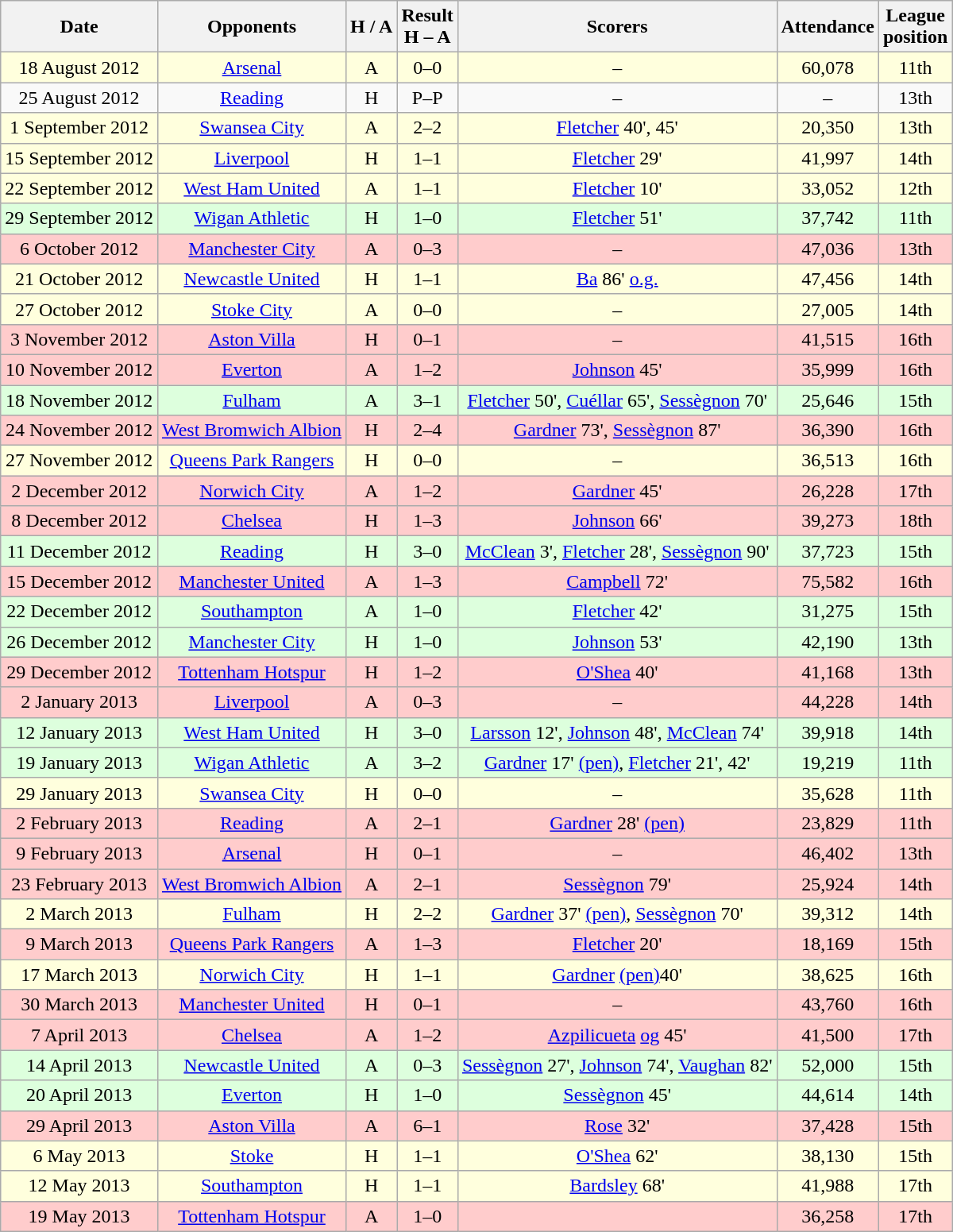<table class="wikitable" style="text-align:center">
<tr>
<th>Date</th>
<th>Opponents</th>
<th>H / A</th>
<th>Result<br>H – A</th>
<th>Scorers</th>
<th>Attendance</th>
<th>League<br>position</th>
</tr>
<tr style="background:#ffd;">
<td>18 August 2012</td>
<td><a href='#'>Arsenal</a></td>
<td>A</td>
<td>0–0</td>
<td>–</td>
<td>60,078</td>
<td>11th</td>
</tr>
<tr style=>
<td>25 August 2012</td>
<td><a href='#'>Reading</a></td>
<td>H</td>
<td>P–P</td>
<td>–</td>
<td>–</td>
<td>13th</td>
</tr>
<tr style="background:#ffd;">
<td>1 September 2012</td>
<td><a href='#'>Swansea City</a></td>
<td>A</td>
<td>2–2</td>
<td><a href='#'>Fletcher</a> 40', 45'</td>
<td>20,350</td>
<td>13th</td>
</tr>
<tr style="background:#ffd;">
<td>15 September 2012</td>
<td><a href='#'>Liverpool</a></td>
<td>H</td>
<td>1–1</td>
<td><a href='#'>Fletcher</a> 29'</td>
<td>41,997</td>
<td>14th</td>
</tr>
<tr style="background:#ffd;">
<td>22 September 2012</td>
<td><a href='#'>West Ham United</a></td>
<td>A</td>
<td>1–1</td>
<td><a href='#'>Fletcher</a> 10'</td>
<td>33,052</td>
<td>12th</td>
</tr>
<tr style="background:#dfd;">
<td>29 September 2012</td>
<td><a href='#'>Wigan Athletic</a></td>
<td>H</td>
<td>1–0</td>
<td><a href='#'>Fletcher</a> 51'</td>
<td>37,742</td>
<td>11th</td>
</tr>
<tr style="background:#fcc;">
<td>6 October 2012</td>
<td><a href='#'>Manchester City</a></td>
<td>A</td>
<td>0–3</td>
<td>–</td>
<td>47,036</td>
<td>13th</td>
</tr>
<tr style="background:#ffd;">
<td>21 October 2012</td>
<td><a href='#'>Newcastle United</a></td>
<td>H</td>
<td>1–1</td>
<td><a href='#'>Ba</a> 86' <a href='#'>o.g.</a></td>
<td>47,456</td>
<td>14th</td>
</tr>
<tr style="background:#ffd;">
<td>27 October 2012</td>
<td><a href='#'>Stoke City</a></td>
<td>A</td>
<td>0–0</td>
<td>–</td>
<td>27,005</td>
<td>14th</td>
</tr>
<tr style="background:#fcc;">
<td>3 November 2012</td>
<td><a href='#'>Aston Villa</a></td>
<td>H</td>
<td>0–1</td>
<td>–</td>
<td>41,515</td>
<td>16th</td>
</tr>
<tr style="background:#fcc;">
<td>10 November 2012</td>
<td><a href='#'>Everton</a></td>
<td>A</td>
<td>1–2</td>
<td><a href='#'>Johnson</a> 45'</td>
<td>35,999</td>
<td>16th</td>
</tr>
<tr style="background:#dfd;">
<td>18 November 2012</td>
<td><a href='#'>Fulham</a></td>
<td>A</td>
<td>3–1</td>
<td><a href='#'>Fletcher</a> 50', <a href='#'>Cuéllar</a> 65', <a href='#'>Sessègnon</a> 70'</td>
<td>25,646</td>
<td>15th</td>
</tr>
<tr style="background:#fcc;">
<td>24 November 2012</td>
<td><a href='#'>West Bromwich Albion</a></td>
<td>H</td>
<td>2–4</td>
<td><a href='#'>Gardner</a> 73', <a href='#'>Sessègnon</a> 87'</td>
<td>36,390</td>
<td>16th</td>
</tr>
<tr style="background:#ffd;">
<td>27 November 2012</td>
<td><a href='#'>Queens Park Rangers</a></td>
<td>H</td>
<td>0–0</td>
<td>–</td>
<td>36,513</td>
<td>16th</td>
</tr>
<tr style="background:#fcc;">
<td>2 December 2012</td>
<td><a href='#'>Norwich City</a></td>
<td>A</td>
<td>1–2</td>
<td><a href='#'>Gardner</a> 45'</td>
<td>26,228</td>
<td>17th</td>
</tr>
<tr style="background:#fcc;">
<td>8 December 2012</td>
<td><a href='#'>Chelsea</a></td>
<td>H</td>
<td>1–3</td>
<td><a href='#'>Johnson</a> 66'</td>
<td>39,273</td>
<td>18th</td>
</tr>
<tr style="background:#dfd;">
<td>11 December 2012</td>
<td><a href='#'>Reading</a></td>
<td>H</td>
<td>3–0</td>
<td><a href='#'>McClean</a> 3', <a href='#'>Fletcher</a> 28', <a href='#'>Sessègnon</a> 90'</td>
<td>37,723</td>
<td>15th</td>
</tr>
<tr style="background:#fcc;">
<td>15 December 2012</td>
<td><a href='#'>Manchester United</a></td>
<td>A</td>
<td>1–3</td>
<td><a href='#'>Campbell</a> 72'</td>
<td>75,582</td>
<td>16th</td>
</tr>
<tr style="background:#dfd;">
<td>22 December 2012</td>
<td><a href='#'>Southampton</a></td>
<td>A</td>
<td>1–0</td>
<td><a href='#'>Fletcher</a> 42'</td>
<td>31,275</td>
<td>15th</td>
</tr>
<tr style="background:#dfd;">
<td>26 December 2012</td>
<td><a href='#'>Manchester City</a></td>
<td>H</td>
<td>1–0</td>
<td><a href='#'>Johnson</a> 53'</td>
<td>42,190</td>
<td>13th</td>
</tr>
<tr style="background:#fcc;">
<td>29 December 2012</td>
<td><a href='#'>Tottenham Hotspur</a></td>
<td>H</td>
<td>1–2</td>
<td><a href='#'>O'Shea</a> 40'</td>
<td>41,168</td>
<td>13th</td>
</tr>
<tr style="background:#fcc;">
<td>2 January 2013</td>
<td><a href='#'>Liverpool</a></td>
<td>A</td>
<td>0–3</td>
<td>–</td>
<td>44,228</td>
<td>14th</td>
</tr>
<tr style="background:#dfd;">
<td>12 January 2013</td>
<td><a href='#'>West Ham United</a></td>
<td>H</td>
<td>3–0</td>
<td><a href='#'>Larsson</a> 12', <a href='#'>Johnson</a> 48', <a href='#'>McClean</a> 74'</td>
<td>39,918</td>
<td>14th</td>
</tr>
<tr style="background:#dfd;">
<td>19 January 2013</td>
<td><a href='#'>Wigan Athletic</a></td>
<td>A</td>
<td>3–2</td>
<td><a href='#'>Gardner</a> 17' <a href='#'>(pen)</a>, <a href='#'>Fletcher</a> 21', 42'</td>
<td>19,219</td>
<td>11th</td>
</tr>
<tr style="background:#ffd;">
<td>29 January 2013</td>
<td><a href='#'>Swansea City</a></td>
<td>H</td>
<td>0–0</td>
<td>–</td>
<td>35,628</td>
<td>11th</td>
</tr>
<tr style="background:#fcc;">
<td>2 February 2013</td>
<td><a href='#'>Reading</a></td>
<td>A</td>
<td>2–1</td>
<td><a href='#'>Gardner</a> 28' <a href='#'>(pen)</a></td>
<td>23,829</td>
<td>11th</td>
</tr>
<tr style="background:#fcc;">
<td>9 February 2013</td>
<td><a href='#'>Arsenal</a></td>
<td>H</td>
<td>0–1</td>
<td>–</td>
<td>46,402</td>
<td>13th</td>
</tr>
<tr style="background:#fcc;">
<td>23 February 2013</td>
<td><a href='#'>West Bromwich Albion</a></td>
<td>A</td>
<td>2–1</td>
<td><a href='#'>Sessègnon</a> 79'</td>
<td>25,924</td>
<td>14th</td>
</tr>
<tr style="background:#ffd;">
<td>2 March 2013</td>
<td><a href='#'>Fulham</a></td>
<td>H</td>
<td>2–2</td>
<td><a href='#'>Gardner</a> 37' <a href='#'>(pen)</a>, <a href='#'>Sessègnon</a> 70'</td>
<td>39,312</td>
<td>14th</td>
</tr>
<tr style="background:#fcc;">
<td>9 March 2013</td>
<td><a href='#'>Queens Park Rangers</a></td>
<td>A</td>
<td>1–3</td>
<td><a href='#'>Fletcher</a> 20'</td>
<td>18,169</td>
<td>15th</td>
</tr>
<tr style="background:#ffd;">
<td>17 March 2013</td>
<td><a href='#'>Norwich City</a></td>
<td>H</td>
<td>1–1</td>
<td><a href='#'>Gardner</a> <a href='#'>(pen)</a>40'</td>
<td>38,625</td>
<td>16th</td>
</tr>
<tr style="background:#fcc;">
<td>30 March 2013</td>
<td><a href='#'>Manchester United</a></td>
<td>H</td>
<td>0–1</td>
<td>–</td>
<td>43,760</td>
<td>16th</td>
</tr>
<tr style="background:#fcc;">
<td>7 April 2013</td>
<td><a href='#'>Chelsea</a></td>
<td>A</td>
<td>1–2</td>
<td><a href='#'>Azpilicueta</a> <a href='#'>og</a> 45'</td>
<td>41,500</td>
<td>17th</td>
</tr>
<tr style="background:#dfd;">
<td>14 April 2013</td>
<td><a href='#'>Newcastle United</a></td>
<td>A</td>
<td>0–3</td>
<td><a href='#'>Sessègnon</a> 27', <a href='#'>Johnson</a> 74', <a href='#'>Vaughan</a> 82'</td>
<td>52,000</td>
<td>15th</td>
</tr>
<tr style="background:#dfd;">
<td>20 April 2013</td>
<td><a href='#'>Everton</a></td>
<td>H</td>
<td>1–0</td>
<td><a href='#'>Sessègnon</a> 45'</td>
<td>44,614</td>
<td>14th</td>
</tr>
<tr style="background:#fcc;">
<td>29 April 2013</td>
<td><a href='#'>Aston Villa</a></td>
<td>A</td>
<td>6–1</td>
<td><a href='#'>Rose</a> 32'</td>
<td>37,428</td>
<td>15th</td>
</tr>
<tr style="background:#ffd;">
<td>6 May 2013</td>
<td><a href='#'>Stoke</a></td>
<td>H</td>
<td>1–1</td>
<td><a href='#'>O'Shea</a> 62'</td>
<td>38,130</td>
<td>15th</td>
</tr>
<tr style="background:#ffd;">
<td>12 May 2013</td>
<td><a href='#'>Southampton</a></td>
<td>H</td>
<td>1–1</td>
<td><a href='#'>Bardsley</a> 68'</td>
<td>41,988</td>
<td>17th</td>
</tr>
<tr style="background:#fcc;">
<td>19 May 2013</td>
<td><a href='#'>Tottenham Hotspur</a></td>
<td>A</td>
<td>1–0</td>
<td></td>
<td>36,258</td>
<td>17th</td>
</tr>
</table>
